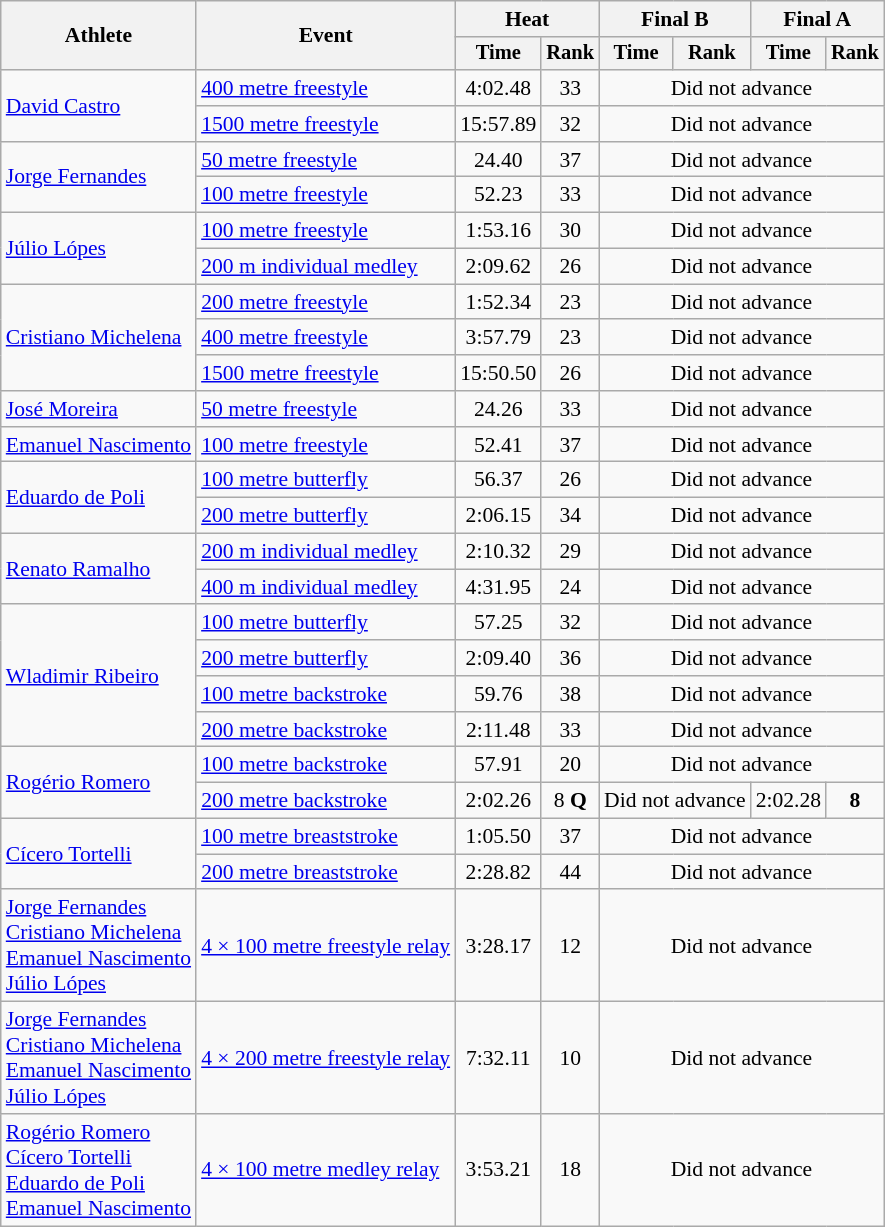<table class=wikitable style="font-size:90%">
<tr>
<th rowspan="2">Athlete</th>
<th rowspan="2">Event</th>
<th colspan="2">Heat</th>
<th colspan="2">Final B</th>
<th colspan="2">Final A</th>
</tr>
<tr style="font-size:95%">
<th>Time</th>
<th>Rank</th>
<th>Time</th>
<th>Rank</th>
<th>Time</th>
<th>Rank</th>
</tr>
<tr align=center>
<td style="text-align:left;" rowspan="2"><a href='#'>David Castro</a></td>
<td style="text-align:left;"><a href='#'>400 metre freestyle</a></td>
<td>4:02.48</td>
<td>33</td>
<td colspan=4>Did not advance</td>
</tr>
<tr align=center>
<td style="text-align:left;"><a href='#'>1500 metre freestyle</a></td>
<td>15:57.89</td>
<td>32</td>
<td colspan=4>Did not advance</td>
</tr>
<tr align=center>
<td style="text-align:left;" rowspan="2"><a href='#'>Jorge Fernandes</a></td>
<td style="text-align:left;"><a href='#'>50 metre freestyle</a></td>
<td>24.40</td>
<td>37</td>
<td colspan=4>Did not advance</td>
</tr>
<tr align=center>
<td style="text-align:left;"><a href='#'>100 metre freestyle</a></td>
<td>52.23</td>
<td>33</td>
<td colspan=4>Did not advance</td>
</tr>
<tr align=center>
<td style="text-align:left;" rowspan="2"><a href='#'>Júlio Lópes</a></td>
<td style="text-align:left;"><a href='#'>100 metre freestyle</a></td>
<td>1:53.16</td>
<td>30</td>
<td colspan=4>Did not advance</td>
</tr>
<tr align=center>
<td style="text-align:left;"><a href='#'>200 m individual medley</a></td>
<td>2:09.62</td>
<td>26</td>
<td colspan=4>Did not advance</td>
</tr>
<tr align=center>
<td style="text-align:left;" rowspan="3"><a href='#'>Cristiano Michelena</a></td>
<td style="text-align:left;"><a href='#'>200 metre freestyle</a></td>
<td>1:52.34</td>
<td>23</td>
<td colspan=4>Did not advance</td>
</tr>
<tr align=center>
<td style="text-align:left;"><a href='#'>400 metre freestyle</a></td>
<td>3:57.79</td>
<td>23</td>
<td colspan=4>Did not advance</td>
</tr>
<tr align=center>
<td style="text-align:left;"><a href='#'>1500 metre freestyle</a></td>
<td>15:50.50</td>
<td>26</td>
<td colspan=4>Did not advance</td>
</tr>
<tr align=center>
<td style="text-align:left;" rowspan="1"><a href='#'>José Moreira</a></td>
<td style="text-align:left;"><a href='#'>50 metre freestyle</a></td>
<td>24.26</td>
<td>33</td>
<td colspan=4>Did not advance</td>
</tr>
<tr align=center>
<td style="text-align:left;" rowspan="1"><a href='#'>Emanuel Nascimento</a></td>
<td style="text-align:left;"><a href='#'>100 metre freestyle</a></td>
<td>52.41</td>
<td>37</td>
<td colspan=4>Did not advance</td>
</tr>
<tr align=center>
<td style="text-align:left;" rowspan="2"><a href='#'>Eduardo de Poli</a></td>
<td style="text-align:left;"><a href='#'>100 metre butterfly</a></td>
<td>56.37</td>
<td>26</td>
<td colspan=4>Did not advance</td>
</tr>
<tr align=center>
<td style="text-align:left;"><a href='#'>200 metre butterfly</a></td>
<td>2:06.15</td>
<td>34</td>
<td colspan=4>Did not advance</td>
</tr>
<tr align=center>
<td style="text-align:left;" rowspan="2"><a href='#'>Renato Ramalho</a></td>
<td style="text-align:left;"><a href='#'>200 m individual medley</a></td>
<td>2:10.32</td>
<td>29</td>
<td colspan=4>Did not advance</td>
</tr>
<tr align=center>
<td style="text-align:left;"><a href='#'>400 m individual medley</a></td>
<td>4:31.95</td>
<td>24</td>
<td colspan=4>Did not advance</td>
</tr>
<tr align=center>
<td style="text-align:left;" rowspan="4"><a href='#'>Wladimir Ribeiro</a></td>
<td style="text-align:left;"><a href='#'>100 metre butterfly</a></td>
<td>57.25</td>
<td>32</td>
<td colspan=4>Did not advance</td>
</tr>
<tr align=center>
<td style="text-align:left;"><a href='#'>200 metre butterfly</a></td>
<td>2:09.40</td>
<td>36</td>
<td colspan=4>Did not advance</td>
</tr>
<tr align=center>
<td style="text-align:left;"><a href='#'>100 metre backstroke</a></td>
<td>59.76</td>
<td>38</td>
<td colspan=4>Did not advance</td>
</tr>
<tr align=center>
<td style="text-align:left;"><a href='#'>200 metre backstroke</a></td>
<td>2:11.48</td>
<td>33</td>
<td colspan=4>Did not advance</td>
</tr>
<tr align=center>
<td style="text-align:left;" rowspan="2"><a href='#'>Rogério Romero</a></td>
<td style="text-align:left;"><a href='#'>100 metre backstroke</a></td>
<td>57.91</td>
<td>20</td>
<td colspan=4>Did not advance</td>
</tr>
<tr align=center>
<td style="text-align:left;"><a href='#'>200 metre backstroke</a></td>
<td>2:02.26</td>
<td>8 <strong>Q</strong></td>
<td colspan=2>Did not advance</td>
<td>2:02.28</td>
<td><strong>8</strong></td>
</tr>
<tr align=center>
<td style="text-align:left;" rowspan="2"><a href='#'>Cícero Tortelli</a></td>
<td align=left><a href='#'>100 metre breaststroke</a></td>
<td>1:05.50</td>
<td>37</td>
<td colspan=4>Did not advance</td>
</tr>
<tr align=center>
<td align=left><a href='#'>200 metre breaststroke</a></td>
<td>2:28.82</td>
<td>44</td>
<td colspan=4>Did not advance</td>
</tr>
<tr align=center>
<td style="text-align:left;" rowspan="1"><a href='#'>Jorge Fernandes</a><br><a href='#'>Cristiano Michelena</a><br><a href='#'>Emanuel Nascimento</a><br><a href='#'>Júlio Lópes</a></td>
<td align=left><a href='#'>4 × 100 metre freestyle relay</a></td>
<td>3:28.17</td>
<td>12</td>
<td colspan=4>Did not advance</td>
</tr>
<tr align=center>
<td style="text-align:left;" rowspan="1"><a href='#'>Jorge Fernandes</a><br><a href='#'>Cristiano Michelena</a><br><a href='#'>Emanuel Nascimento</a><br><a href='#'>Júlio Lópes</a></td>
<td align=left><a href='#'>4 × 200 metre freestyle relay</a></td>
<td>7:32.11</td>
<td>10</td>
<td colspan=4>Did not advance</td>
</tr>
<tr align=center>
<td style="text-align:left;" rowspan="1"><a href='#'>Rogério Romero</a><br><a href='#'>Cícero Tortelli</a><br><a href='#'>Eduardo de Poli</a><br><a href='#'>Emanuel Nascimento</a></td>
<td align=left><a href='#'>4 × 100 metre medley relay</a></td>
<td>3:53.21</td>
<td>18</td>
<td colspan=4>Did not advance</td>
</tr>
</table>
